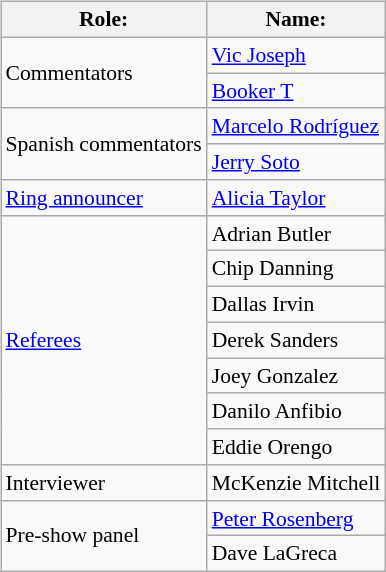<table class=wikitable style="font-size:90%; margin: 0.5em 0 0.5em 1em; float: right; clear: right;">
<tr>
<th>Role:</th>
<th>Name:</th>
</tr>
<tr>
<td rowspan=2>Commentators</td>
<td><a href='#'>Vic Joseph</a></td>
</tr>
<tr>
<td><a href='#'>Booker T</a></td>
</tr>
<tr>
<td rowspan=2>Spanish commentators</td>
<td><a href='#'>Marcelo Rodríguez</a></td>
</tr>
<tr>
<td><a href='#'>Jerry Soto</a></td>
</tr>
<tr>
<td rowspan=1><a href='#'>Ring announcer</a></td>
<td><a href='#'>Alicia Taylor</a></td>
</tr>
<tr>
<td rowspan="7"><a href='#'>Referees</a></td>
<td>Adrian Butler</td>
</tr>
<tr>
<td>Chip Danning</td>
</tr>
<tr>
<td>Dallas Irvin</td>
</tr>
<tr>
<td>Derek Sanders</td>
</tr>
<tr>
<td>Joey Gonzalez</td>
</tr>
<tr>
<td>Danilo Anfibio</td>
</tr>
<tr>
<td>Eddie Orengo</td>
</tr>
<tr>
<td>Interviewer</td>
<td>McKenzie Mitchell</td>
</tr>
<tr>
<td rowspan=2>Pre-show panel</td>
<td><a href='#'>Peter Rosenberg</a></td>
</tr>
<tr>
<td>Dave LaGreca</td>
</tr>
</table>
